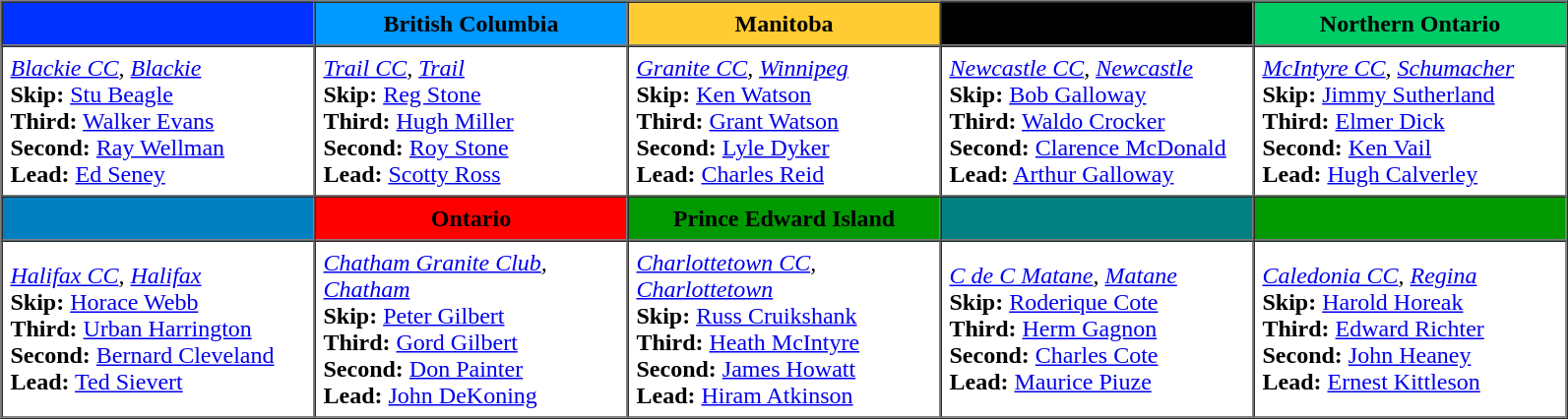<table - border=1 cellpadding=5 cellspacing=0>
<tr>
<th bgcolor=#0033FF width=200></th>
<th style="background:#09f; width:200px;">British Columbia</th>
<th style="background:#FFCC33; width:200px;">Manitoba</th>
<th bgcolor=#000000 width=200></th>
<th style="background:#0c6; width:200px;">Northern Ontario</th>
</tr>
<tr>
<td><em><a href='#'>Blackie CC</a>, <a href='#'>Blackie</a></em><br><strong>Skip:</strong> <a href='#'>Stu Beagle</a><br>
<strong>Third:</strong> <a href='#'>Walker Evans</a><br>
<strong>Second:</strong> <a href='#'>Ray Wellman</a><br>
<strong>Lead:</strong> <a href='#'>Ed Seney</a></td>
<td><em><a href='#'>Trail CC</a>, <a href='#'>Trail</a></em><br><strong>Skip:</strong> <a href='#'>Reg Stone</a><br>
<strong>Third:</strong> <a href='#'>Hugh Miller</a><br>
<strong>Second:</strong> <a href='#'>Roy Stone</a><br>
<strong>Lead:</strong> <a href='#'>Scotty Ross</a></td>
<td><em><a href='#'>Granite CC</a>, <a href='#'>Winnipeg</a></em><br><strong>Skip:</strong> <a href='#'>Ken Watson</a><br>
<strong>Third:</strong> <a href='#'>Grant Watson</a><br>
<strong>Second:</strong> <a href='#'>Lyle Dyker</a><br>
<strong>Lead:</strong> <a href='#'>Charles Reid</a></td>
<td><em><a href='#'>Newcastle CC</a>, <a href='#'>Newcastle</a></em><br><strong>Skip:</strong> <a href='#'>Bob Galloway</a><br>
<strong>Third:</strong> <a href='#'>Waldo Crocker</a><br>
<strong>Second:</strong> <a href='#'>Clarence McDonald</a><br>
<strong>Lead:</strong> <a href='#'>Arthur Galloway</a></td>
<td><em><a href='#'>McIntyre CC</a>, <a href='#'>Schumacher</a></em><br><strong>Skip:</strong> <a href='#'>Jimmy Sutherland</a><br>
<strong>Third:</strong> <a href='#'>Elmer Dick</a><br>
<strong>Second:</strong> <a href='#'>Ken Vail</a><br>
<strong>Lead:</strong> <a href='#'>Hugh Calverley</a></td>
</tr>
<tr border=1 cellpadding=5 cellspacing=0>
<th bgcolor=#0080C0 width=200></th>
<th bgcolor=#FF0000 width=200>Ontario</th>
<th style="background:#090; width:200px;">Prince Edward Island</th>
<th style="background:#008080; width:200px;"></th>
<th bgcolor=#009900 width=200></th>
</tr>
<tr>
<td><em><a href='#'>Halifax CC</a>, <a href='#'>Halifax</a></em><br><strong>Skip:</strong> <a href='#'>Horace Webb</a><br>
<strong>Third:</strong> <a href='#'>Urban Harrington</a><br>
<strong>Second:</strong> <a href='#'>Bernard Cleveland</a><br>
<strong>Lead:</strong> <a href='#'>Ted Sievert</a></td>
<td><em><a href='#'>Chatham Granite Club</a>, <a href='#'>Chatham</a></em><br><strong>Skip:</strong> <a href='#'>Peter Gilbert</a><br>
<strong>Third:</strong> <a href='#'>Gord Gilbert</a><br>
<strong>Second:</strong> <a href='#'>Don Painter</a><br>
<strong>Lead:</strong> <a href='#'>John DeKoning</a></td>
<td><em><a href='#'>Charlottetown CC</a>, <a href='#'>Charlottetown</a></em><br><strong>Skip:</strong> <a href='#'>Russ Cruikshank</a><br>
<strong>Third:</strong> <a href='#'>Heath McIntyre</a><br>
<strong>Second:</strong> <a href='#'>James Howatt</a><br>
<strong>Lead:</strong> <a href='#'>Hiram Atkinson</a></td>
<td><em><a href='#'>C de C Matane</a>, <a href='#'>Matane</a></em><br><strong>Skip:</strong> <a href='#'>Roderique Cote</a><br>
<strong>Third:</strong> <a href='#'>Herm Gagnon</a><br>
<strong>Second:</strong> <a href='#'>Charles Cote</a><br>
<strong>Lead:</strong> <a href='#'>Maurice Piuze</a></td>
<td><em><a href='#'>Caledonia CC</a>, <a href='#'>Regina</a></em><br><strong>Skip:</strong> <a href='#'>Harold Horeak</a><br>
<strong>Third:</strong> <a href='#'>Edward Richter</a><br>
<strong>Second:</strong> <a href='#'>John Heaney</a><br>
<strong>Lead:</strong> <a href='#'>Ernest Kittleson</a></td>
</tr>
</table>
